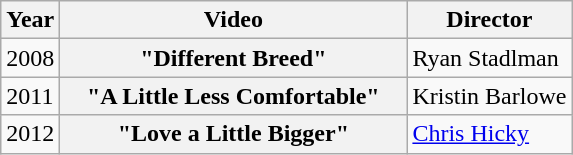<table class="wikitable plainrowheaders">
<tr>
<th>Year</th>
<th style="width:14em;">Video</th>
<th>Director</th>
</tr>
<tr>
<td>2008</td>
<th scope="row">"Different Breed"</th>
<td>Ryan Stadlman</td>
</tr>
<tr>
<td>2011</td>
<th scope="row">"A Little Less Comfortable"</th>
<td>Kristin Barlowe</td>
</tr>
<tr>
<td>2012</td>
<th scope="row">"Love a Little Bigger"</th>
<td><a href='#'>Chris Hicky</a></td>
</tr>
</table>
